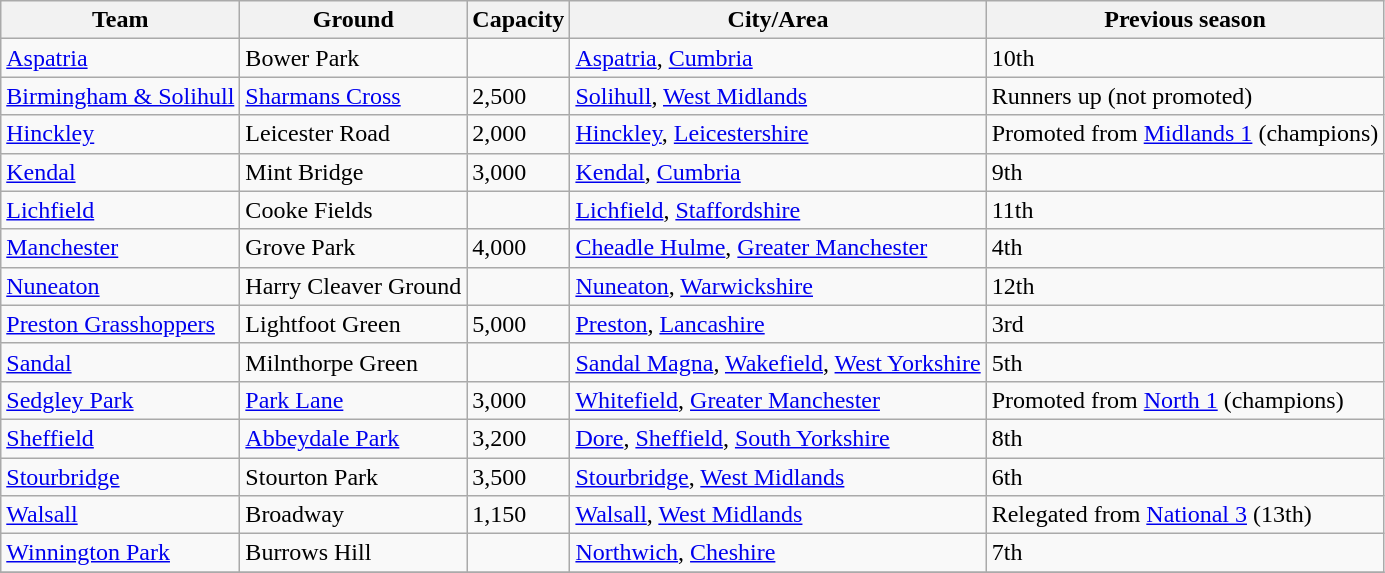<table class="wikitable sortable">
<tr>
<th>Team</th>
<th>Ground</th>
<th>Capacity</th>
<th>City/Area</th>
<th>Previous season</th>
</tr>
<tr>
<td><a href='#'>Aspatria</a></td>
<td>Bower Park</td>
<td></td>
<td><a href='#'>Aspatria</a>, <a href='#'>Cumbria</a></td>
<td>10th</td>
</tr>
<tr>
<td><a href='#'>Birmingham & Solihull</a></td>
<td><a href='#'>Sharmans Cross</a></td>
<td>2,500</td>
<td><a href='#'>Solihull</a>, <a href='#'>West Midlands</a></td>
<td>Runners up (not promoted)</td>
</tr>
<tr>
<td><a href='#'>Hinckley</a></td>
<td>Leicester Road</td>
<td>2,000</td>
<td><a href='#'>Hinckley</a>, <a href='#'>Leicestershire</a></td>
<td>Promoted from <a href='#'>Midlands 1</a> (champions)</td>
</tr>
<tr>
<td><a href='#'>Kendal</a></td>
<td>Mint Bridge</td>
<td>3,000</td>
<td><a href='#'>Kendal</a>, <a href='#'>Cumbria</a></td>
<td>9th</td>
</tr>
<tr>
<td><a href='#'>Lichfield</a></td>
<td>Cooke Fields</td>
<td></td>
<td><a href='#'>Lichfield</a>, <a href='#'>Staffordshire</a></td>
<td>11th</td>
</tr>
<tr>
<td><a href='#'>Manchester</a></td>
<td>Grove Park</td>
<td>4,000</td>
<td><a href='#'>Cheadle Hulme</a>, <a href='#'>Greater Manchester</a></td>
<td>4th</td>
</tr>
<tr>
<td><a href='#'>Nuneaton</a></td>
<td>Harry Cleaver Ground</td>
<td></td>
<td><a href='#'>Nuneaton</a>, <a href='#'>Warwickshire</a></td>
<td>12th</td>
</tr>
<tr>
<td><a href='#'>Preston Grasshoppers</a></td>
<td>Lightfoot Green</td>
<td>5,000</td>
<td><a href='#'>Preston</a>, <a href='#'>Lancashire</a></td>
<td>3rd</td>
</tr>
<tr>
<td><a href='#'>Sandal</a></td>
<td>Milnthorpe Green</td>
<td></td>
<td><a href='#'>Sandal Magna</a>, <a href='#'>Wakefield</a>, <a href='#'>West Yorkshire</a></td>
<td>5th</td>
</tr>
<tr>
<td><a href='#'>Sedgley Park</a></td>
<td><a href='#'>Park Lane</a></td>
<td>3,000</td>
<td><a href='#'>Whitefield</a>, <a href='#'>Greater Manchester</a></td>
<td>Promoted from <a href='#'>North 1</a> (champions)</td>
</tr>
<tr>
<td><a href='#'>Sheffield</a></td>
<td><a href='#'>Abbeydale Park</a></td>
<td>3,200</td>
<td><a href='#'>Dore</a>, <a href='#'>Sheffield</a>, <a href='#'>South Yorkshire</a></td>
<td>8th</td>
</tr>
<tr>
<td><a href='#'>Stourbridge</a></td>
<td>Stourton Park</td>
<td>3,500</td>
<td><a href='#'>Stourbridge</a>, <a href='#'>West Midlands</a></td>
<td>6th</td>
</tr>
<tr>
<td><a href='#'>Walsall</a></td>
<td>Broadway</td>
<td>1,150</td>
<td><a href='#'>Walsall</a>, <a href='#'>West Midlands</a></td>
<td>Relegated from <a href='#'>National 3</a> (13th)</td>
</tr>
<tr>
<td><a href='#'>Winnington Park</a></td>
<td>Burrows Hill</td>
<td></td>
<td><a href='#'>Northwich</a>, <a href='#'>Cheshire</a></td>
<td>7th</td>
</tr>
<tr>
</tr>
</table>
